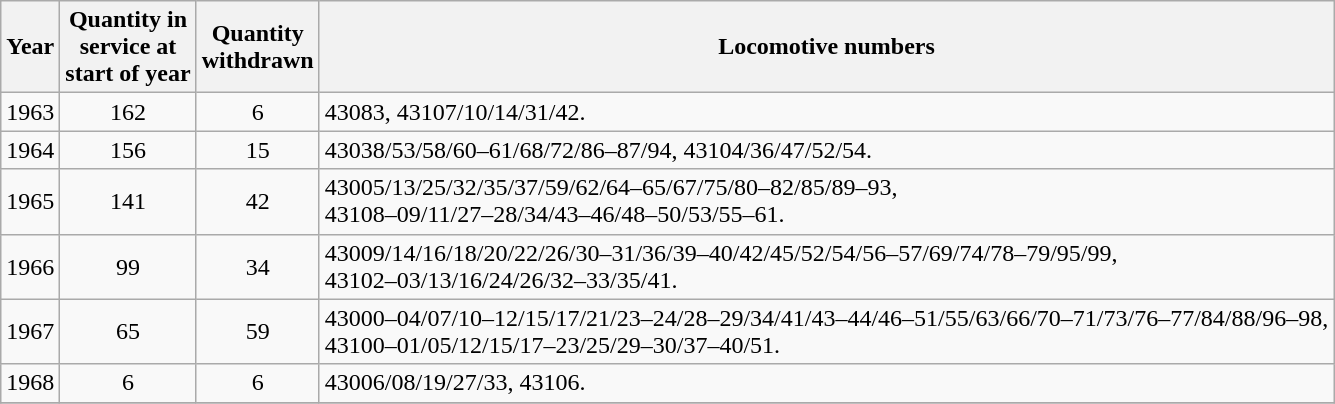<table class=wikitable style=text-align:center>
<tr>
<th>Year</th>
<th>Quantity in<br>service at<br>start of year</th>
<th>Quantity<br>withdrawn</th>
<th>Locomotive numbers</th>
</tr>
<tr>
<td>1963</td>
<td>162</td>
<td>6</td>
<td align=left>43083, 43107/10/14/31/42.</td>
</tr>
<tr>
<td>1964</td>
<td>156</td>
<td>15</td>
<td align=left>43038/53/58/60–61/68/72/86–87/94, 43104/36/47/52/54.</td>
</tr>
<tr>
<td>1965</td>
<td>141</td>
<td>42</td>
<td align=left>43005/13/25/32/35/37/59/62/64–65/67/75/80–82/85/89–93,<br>43108–09/11/27–28/34/43–46/48–50/53/55–61.</td>
</tr>
<tr>
<td>1966</td>
<td>99</td>
<td>34</td>
<td align=left>43009/14/16/18/20/22/26/30–31/36/39–40/42/45/52/54/56–57/69/74/78–79/95/99,<br>43102–03/13/16/24/26/32–33/35/41.</td>
</tr>
<tr>
<td>1967</td>
<td>65</td>
<td>59</td>
<td align=left>43000–04/07/10–12/15/17/21/23–24/28–29/34/41/43–44/46–51/55/63/66/70–71/73/76–77/84/88/96–98,<br>43100–01/05/12/15/17–23/25/29–30/37–40/51.</td>
</tr>
<tr>
<td>1968</td>
<td>6</td>
<td>6</td>
<td align=left>43006/08/19/27/33, 43106.</td>
</tr>
<tr>
</tr>
</table>
